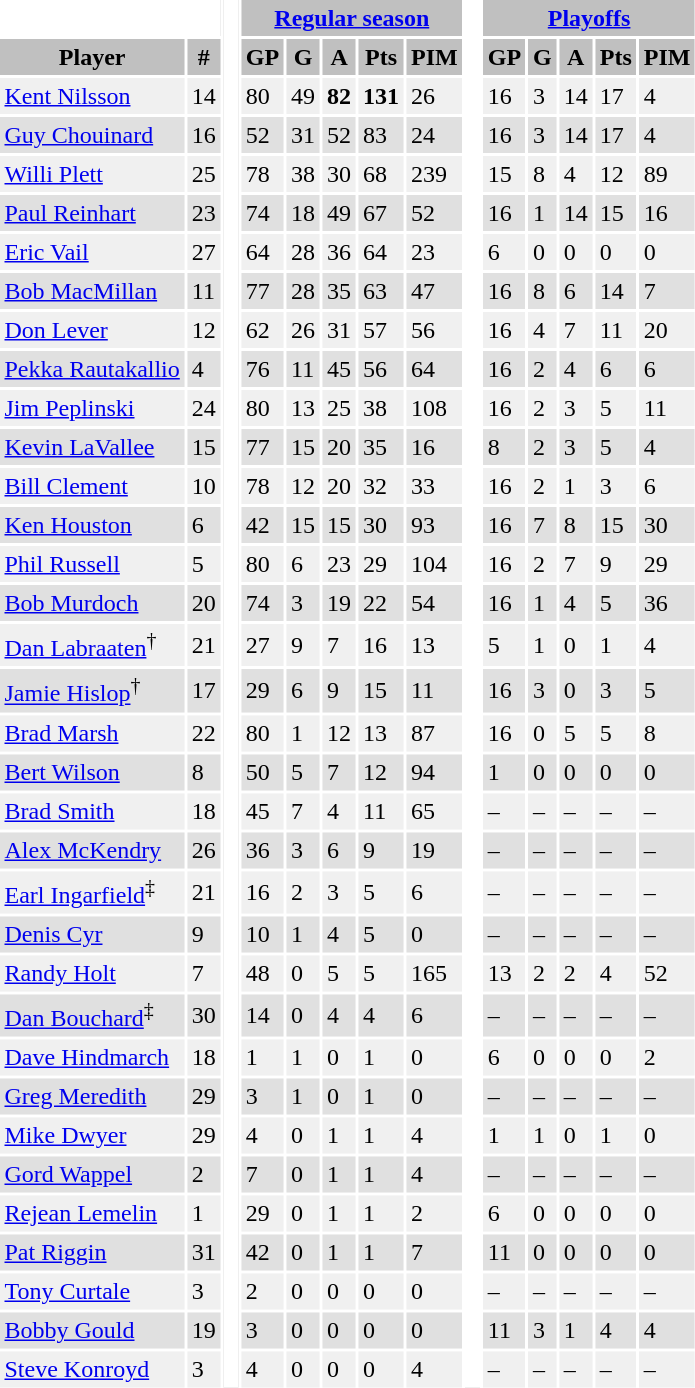<table BORDER="0" CELLPADDING="3" CELLSPACING="2" ID="Table1">
<tr ALIGN="center" bgcolor="#c0c0c0">
<th ALIGN="center" colspan="2" bgcolor="#ffffff"> </th>
<th ALIGN="center" rowspan="99" bgcolor="#ffffff"> </th>
<th ALIGN="center" colspan="5"><a href='#'>Regular season</a></th>
<th ALIGN="center" rowspan="99" bgcolor="#ffffff"> </th>
<th ALIGN="center" colspan="5"><a href='#'>Playoffs</a></th>
</tr>
<tr ALIGN="center" bgcolor="#c0c0c0">
<th ALIGN="center">Player</th>
<th ALIGN="center">#</th>
<th ALIGN="center">GP</th>
<th ALIGN="center">G</th>
<th ALIGN="center">A</th>
<th ALIGN="center">Pts</th>
<th ALIGN="center">PIM</th>
<th ALIGN="center">GP</th>
<th ALIGN="center">G</th>
<th ALIGN="center">A</th>
<th ALIGN="center">Pts</th>
<th ALIGN="center">PIM</th>
</tr>
<tr bgcolor="#f0f0f0">
<td><a href='#'>Kent Nilsson</a></td>
<td>14</td>
<td>80</td>
<td>49</td>
<td><strong>82</strong></td>
<td><strong>131</strong></td>
<td>26</td>
<td>16</td>
<td>3</td>
<td>14</td>
<td>17</td>
<td>4</td>
</tr>
<tr bgcolor="#e0e0e0">
<td><a href='#'>Guy Chouinard</a></td>
<td>16</td>
<td>52</td>
<td>31</td>
<td>52</td>
<td>83</td>
<td>24</td>
<td>16</td>
<td>3</td>
<td>14</td>
<td>17</td>
<td>4</td>
</tr>
<tr bgcolor="#f0f0f0">
<td><a href='#'>Willi Plett</a></td>
<td>25</td>
<td>78</td>
<td>38</td>
<td>30</td>
<td>68</td>
<td>239</td>
<td>15</td>
<td>8</td>
<td>4</td>
<td>12</td>
<td>89</td>
</tr>
<tr bgcolor="#e0e0e0">
<td><a href='#'>Paul Reinhart</a></td>
<td>23</td>
<td>74</td>
<td>18</td>
<td>49</td>
<td>67</td>
<td>52</td>
<td>16</td>
<td>1</td>
<td>14</td>
<td>15</td>
<td>16</td>
</tr>
<tr bgcolor="#f0f0f0">
<td><a href='#'>Eric Vail</a></td>
<td>27</td>
<td>64</td>
<td>28</td>
<td>36</td>
<td>64</td>
<td>23</td>
<td>6</td>
<td>0</td>
<td>0</td>
<td>0</td>
<td>0</td>
</tr>
<tr bgcolor="#e0e0e0">
<td><a href='#'>Bob MacMillan</a></td>
<td>11</td>
<td>77</td>
<td>28</td>
<td>35</td>
<td>63</td>
<td>47</td>
<td>16</td>
<td>8</td>
<td>6</td>
<td>14</td>
<td>7</td>
</tr>
<tr bgcolor="#f0f0f0">
<td><a href='#'>Don Lever</a></td>
<td>12</td>
<td>62</td>
<td>26</td>
<td>31</td>
<td>57</td>
<td>56</td>
<td>16</td>
<td>4</td>
<td>7</td>
<td>11</td>
<td>20</td>
</tr>
<tr bgcolor="#e0e0e0">
<td><a href='#'>Pekka Rautakallio</a></td>
<td>4</td>
<td>76</td>
<td>11</td>
<td>45</td>
<td>56</td>
<td>64</td>
<td>16</td>
<td>2</td>
<td>4</td>
<td>6</td>
<td>6</td>
</tr>
<tr bgcolor="#f0f0f0">
<td><a href='#'>Jim Peplinski</a></td>
<td>24</td>
<td>80</td>
<td>13</td>
<td>25</td>
<td>38</td>
<td>108</td>
<td>16</td>
<td>2</td>
<td>3</td>
<td>5</td>
<td>11</td>
</tr>
<tr bgcolor="#e0e0e0">
<td><a href='#'>Kevin LaVallee</a></td>
<td>15</td>
<td>77</td>
<td>15</td>
<td>20</td>
<td>35</td>
<td>16</td>
<td>8</td>
<td>2</td>
<td>3</td>
<td>5</td>
<td>4</td>
</tr>
<tr bgcolor="#f0f0f0">
<td><a href='#'>Bill Clement</a></td>
<td>10</td>
<td>78</td>
<td>12</td>
<td>20</td>
<td>32</td>
<td>33</td>
<td>16</td>
<td>2</td>
<td>1</td>
<td>3</td>
<td>6</td>
</tr>
<tr bgcolor="#e0e0e0">
<td><a href='#'>Ken Houston</a></td>
<td>6</td>
<td>42</td>
<td>15</td>
<td>15</td>
<td>30</td>
<td>93</td>
<td>16</td>
<td>7</td>
<td>8</td>
<td>15</td>
<td>30</td>
</tr>
<tr bgcolor="#f0f0f0">
<td><a href='#'>Phil Russell</a></td>
<td>5</td>
<td>80</td>
<td>6</td>
<td>23</td>
<td>29</td>
<td>104</td>
<td>16</td>
<td>2</td>
<td>7</td>
<td>9</td>
<td>29</td>
</tr>
<tr bgcolor="#e0e0e0">
<td><a href='#'>Bob Murdoch</a></td>
<td>20</td>
<td>74</td>
<td>3</td>
<td>19</td>
<td>22</td>
<td>54</td>
<td>16</td>
<td>1</td>
<td>4</td>
<td>5</td>
<td>36</td>
</tr>
<tr bgcolor="#f0f0f0">
<td><a href='#'>Dan Labraaten</a><sup>†</sup></td>
<td>21</td>
<td>27</td>
<td>9</td>
<td>7</td>
<td>16</td>
<td>13</td>
<td>5</td>
<td>1</td>
<td>0</td>
<td>1</td>
<td>4</td>
</tr>
<tr bgcolor="#e0e0e0">
<td><a href='#'>Jamie Hislop</a><sup>†</sup></td>
<td>17</td>
<td>29</td>
<td>6</td>
<td>9</td>
<td>15</td>
<td>11</td>
<td>16</td>
<td>3</td>
<td>0</td>
<td>3</td>
<td>5</td>
</tr>
<tr bgcolor="#f0f0f0">
<td><a href='#'>Brad Marsh</a></td>
<td>22</td>
<td>80</td>
<td>1</td>
<td>12</td>
<td>13</td>
<td>87</td>
<td>16</td>
<td>0</td>
<td>5</td>
<td>5</td>
<td>8</td>
</tr>
<tr bgcolor="#e0e0e0">
<td><a href='#'>Bert Wilson</a></td>
<td>8</td>
<td>50</td>
<td>5</td>
<td>7</td>
<td>12</td>
<td>94</td>
<td>1</td>
<td>0</td>
<td>0</td>
<td>0</td>
<td>0</td>
</tr>
<tr bgcolor="#f0f0f0">
<td><a href='#'>Brad Smith</a></td>
<td>18</td>
<td>45</td>
<td>7</td>
<td>4</td>
<td>11</td>
<td>65</td>
<td>–</td>
<td>–</td>
<td>–</td>
<td>–</td>
<td>–</td>
</tr>
<tr bgcolor="#e0e0e0">
<td><a href='#'>Alex McKendry</a></td>
<td>26</td>
<td>36</td>
<td>3</td>
<td>6</td>
<td>9</td>
<td>19</td>
<td>–</td>
<td>–</td>
<td>–</td>
<td>–</td>
<td>–</td>
</tr>
<tr bgcolor="#f0f0f0">
<td><a href='#'>Earl Ingarfield</a><sup>‡</sup></td>
<td>21</td>
<td>16</td>
<td>2</td>
<td>3</td>
<td>5</td>
<td>6</td>
<td>–</td>
<td>–</td>
<td>–</td>
<td>–</td>
<td>–</td>
</tr>
<tr bgcolor="#e0e0e0">
<td><a href='#'>Denis Cyr</a></td>
<td>9</td>
<td>10</td>
<td>1</td>
<td>4</td>
<td>5</td>
<td>0</td>
<td>–</td>
<td>–</td>
<td>–</td>
<td>–</td>
<td>–</td>
</tr>
<tr bgcolor="#f0f0f0">
<td><a href='#'>Randy Holt</a></td>
<td>7</td>
<td>48</td>
<td>0</td>
<td>5</td>
<td>5</td>
<td>165</td>
<td>13</td>
<td>2</td>
<td>2</td>
<td>4</td>
<td>52</td>
</tr>
<tr bgcolor="#e0e0e0">
<td><a href='#'>Dan Bouchard</a><sup>‡</sup></td>
<td>30</td>
<td>14</td>
<td>0</td>
<td>4</td>
<td>4</td>
<td>6</td>
<td>–</td>
<td>–</td>
<td>–</td>
<td>–</td>
<td>–</td>
</tr>
<tr bgcolor="#f0f0f0">
<td><a href='#'>Dave Hindmarch</a></td>
<td>18</td>
<td>1</td>
<td>1</td>
<td>0</td>
<td>1</td>
<td>0</td>
<td>6</td>
<td>0</td>
<td>0</td>
<td>0</td>
<td>2</td>
</tr>
<tr bgcolor="#e0e0e0">
<td><a href='#'>Greg Meredith</a></td>
<td>29</td>
<td>3</td>
<td>1</td>
<td>0</td>
<td>1</td>
<td>0</td>
<td>–</td>
<td>–</td>
<td>–</td>
<td>–</td>
<td>–</td>
</tr>
<tr bgcolor="#f0f0f0">
<td><a href='#'>Mike Dwyer</a></td>
<td>29</td>
<td>4</td>
<td>0</td>
<td>1</td>
<td>1</td>
<td>4</td>
<td>1</td>
<td>1</td>
<td>0</td>
<td>1</td>
<td>0</td>
</tr>
<tr bgcolor="#e0e0e0">
<td><a href='#'>Gord Wappel</a></td>
<td>2</td>
<td>7</td>
<td>0</td>
<td>1</td>
<td>1</td>
<td>4</td>
<td>–</td>
<td>–</td>
<td>–</td>
<td>–</td>
<td>–</td>
</tr>
<tr bgcolor="#f0f0f0">
<td><a href='#'>Rejean Lemelin</a></td>
<td>1</td>
<td>29</td>
<td>0</td>
<td>1</td>
<td>1</td>
<td>2</td>
<td>6</td>
<td>0</td>
<td>0</td>
<td>0</td>
<td>0</td>
</tr>
<tr bgcolor="#e0e0e0">
<td><a href='#'>Pat Riggin</a></td>
<td>31</td>
<td>42</td>
<td>0</td>
<td>1</td>
<td>1</td>
<td>7</td>
<td>11</td>
<td>0</td>
<td>0</td>
<td>0</td>
<td>0</td>
</tr>
<tr bgcolor="#f0f0f0">
<td><a href='#'>Tony Curtale</a></td>
<td>3</td>
<td>2</td>
<td>0</td>
<td>0</td>
<td>0</td>
<td>0</td>
<td>–</td>
<td>–</td>
<td>–</td>
<td>–</td>
<td>–</td>
</tr>
<tr bgcolor="#e0e0e0">
<td><a href='#'>Bobby Gould</a></td>
<td>19</td>
<td>3</td>
<td>0</td>
<td>0</td>
<td>0</td>
<td>0</td>
<td>11</td>
<td>3</td>
<td>1</td>
<td>4</td>
<td>4</td>
</tr>
<tr bgcolor="#f0f0f0">
<td><a href='#'>Steve Konroyd</a></td>
<td>3</td>
<td>4</td>
<td>0</td>
<td>0</td>
<td>0</td>
<td>4</td>
<td>–</td>
<td>–</td>
<td>–</td>
<td>–</td>
<td>–</td>
</tr>
</table>
